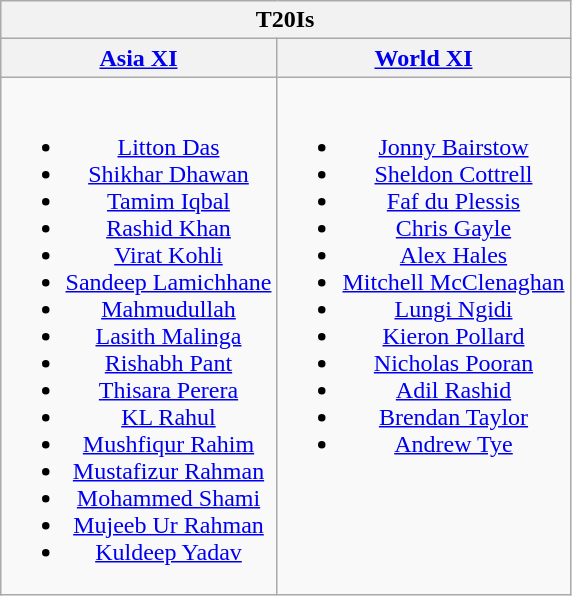<table class="wikitable" style="text-align:center; margin:auto">
<tr>
<th colspan=2>T20Is</th>
</tr>
<tr>
<th><a href='#'>Asia XI</a></th>
<th><a href='#'>World XI</a></th>
</tr>
<tr style="vertical-align:top">
<td><br><ul><li><a href='#'>Litton Das</a></li><li><a href='#'>Shikhar Dhawan</a></li><li><a href='#'>Tamim Iqbal</a></li><li><a href='#'>Rashid Khan</a></li><li><a href='#'>Virat Kohli</a></li><li><a href='#'>Sandeep Lamichhane</a></li><li><a href='#'>Mahmudullah</a></li><li><a href='#'>Lasith Malinga</a></li><li><a href='#'>Rishabh Pant</a></li><li><a href='#'>Thisara Perera</a></li><li><a href='#'>KL Rahul</a></li><li><a href='#'>Mushfiqur Rahim</a></li><li><a href='#'>Mustafizur Rahman</a></li><li><a href='#'>Mohammed Shami</a></li><li><a href='#'>Mujeeb Ur Rahman</a></li><li><a href='#'>Kuldeep Yadav</a></li></ul></td>
<td><br><ul><li><a href='#'>Jonny Bairstow</a></li><li><a href='#'>Sheldon Cottrell</a></li><li><a href='#'>Faf du Plessis</a></li><li><a href='#'>Chris Gayle</a></li><li><a href='#'>Alex Hales</a></li><li><a href='#'>Mitchell McClenaghan</a></li><li><a href='#'>Lungi Ngidi</a></li><li><a href='#'>Kieron Pollard</a></li><li><a href='#'>Nicholas Pooran</a></li><li><a href='#'>Adil Rashid</a></li><li><a href='#'>Brendan Taylor</a></li><li><a href='#'>Andrew Tye</a></li></ul></td>
</tr>
</table>
